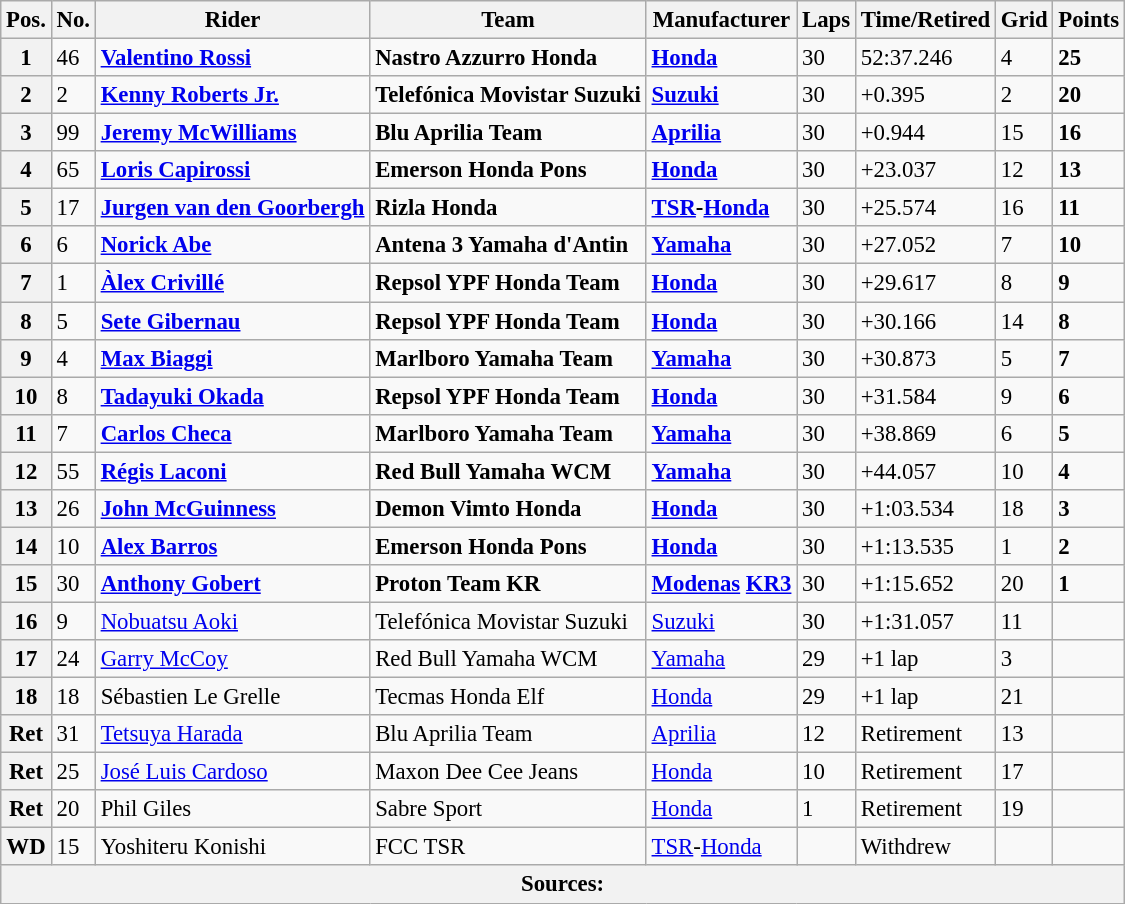<table class="wikitable" style="font-size: 95%;">
<tr>
<th>Pos.</th>
<th>No.</th>
<th>Rider</th>
<th>Team</th>
<th>Manufacturer</th>
<th>Laps</th>
<th>Time/Retired</th>
<th>Grid</th>
<th>Points</th>
</tr>
<tr>
<th>1</th>
<td>46</td>
<td> <strong><a href='#'>Valentino Rossi</a></strong></td>
<td><strong>Nastro Azzurro Honda</strong></td>
<td><strong><a href='#'>Honda</a></strong></td>
<td>30</td>
<td>52:37.246</td>
<td>4</td>
<td><strong>25</strong></td>
</tr>
<tr>
<th>2</th>
<td>2</td>
<td> <strong><a href='#'>Kenny Roberts Jr.</a></strong></td>
<td><strong>Telefónica Movistar Suzuki</strong></td>
<td><strong><a href='#'>Suzuki</a></strong></td>
<td>30</td>
<td>+0.395</td>
<td>2</td>
<td><strong>20</strong></td>
</tr>
<tr>
<th>3</th>
<td>99</td>
<td> <strong><a href='#'>Jeremy McWilliams</a></strong></td>
<td><strong>Blu Aprilia Team</strong></td>
<td><strong><a href='#'>Aprilia</a></strong></td>
<td>30</td>
<td>+0.944</td>
<td>15</td>
<td><strong>16</strong></td>
</tr>
<tr>
<th>4</th>
<td>65</td>
<td> <strong><a href='#'>Loris Capirossi</a></strong></td>
<td><strong>Emerson Honda Pons</strong></td>
<td><strong><a href='#'>Honda</a></strong></td>
<td>30</td>
<td>+23.037</td>
<td>12</td>
<td><strong>13</strong></td>
</tr>
<tr>
<th>5</th>
<td>17</td>
<td> <strong><a href='#'>Jurgen van den Goorbergh</a></strong></td>
<td><strong>Rizla Honda</strong></td>
<td><strong><a href='#'>TSR</a>-<a href='#'>Honda</a></strong></td>
<td>30</td>
<td>+25.574</td>
<td>16</td>
<td><strong>11</strong></td>
</tr>
<tr>
<th>6</th>
<td>6</td>
<td> <strong><a href='#'>Norick Abe</a></strong></td>
<td><strong>Antena 3 Yamaha d'Antin</strong></td>
<td><strong><a href='#'>Yamaha</a></strong></td>
<td>30</td>
<td>+27.052</td>
<td>7</td>
<td><strong>10</strong></td>
</tr>
<tr>
<th>7</th>
<td>1</td>
<td> <strong><a href='#'>Àlex Crivillé</a></strong></td>
<td><strong>Repsol YPF Honda Team</strong></td>
<td><strong><a href='#'>Honda</a></strong></td>
<td>30</td>
<td>+29.617</td>
<td>8</td>
<td><strong>9</strong></td>
</tr>
<tr>
<th>8</th>
<td>5</td>
<td> <strong><a href='#'>Sete Gibernau</a></strong></td>
<td><strong>Repsol YPF Honda Team</strong></td>
<td><strong><a href='#'>Honda</a></strong></td>
<td>30</td>
<td>+30.166</td>
<td>14</td>
<td><strong>8</strong></td>
</tr>
<tr>
<th>9</th>
<td>4</td>
<td> <strong><a href='#'>Max Biaggi</a></strong></td>
<td><strong>Marlboro Yamaha Team</strong></td>
<td><strong><a href='#'>Yamaha</a></strong></td>
<td>30</td>
<td>+30.873</td>
<td>5</td>
<td><strong>7</strong></td>
</tr>
<tr>
<th>10</th>
<td>8</td>
<td> <strong><a href='#'>Tadayuki Okada</a></strong></td>
<td><strong>Repsol YPF Honda Team</strong></td>
<td><strong><a href='#'>Honda</a></strong></td>
<td>30</td>
<td>+31.584</td>
<td>9</td>
<td><strong>6</strong></td>
</tr>
<tr>
<th>11</th>
<td>7</td>
<td> <strong><a href='#'>Carlos Checa</a></strong></td>
<td><strong>Marlboro Yamaha Team</strong></td>
<td><strong><a href='#'>Yamaha</a></strong></td>
<td>30</td>
<td>+38.869</td>
<td>6</td>
<td><strong>5</strong></td>
</tr>
<tr>
<th>12</th>
<td>55</td>
<td> <strong><a href='#'>Régis Laconi</a></strong></td>
<td><strong>Red Bull Yamaha WCM</strong></td>
<td><strong><a href='#'>Yamaha</a></strong></td>
<td>30</td>
<td>+44.057</td>
<td>10</td>
<td><strong>4</strong></td>
</tr>
<tr>
<th>13</th>
<td>26</td>
<td> <strong><a href='#'>John McGuinness</a></strong></td>
<td><strong>Demon Vimto Honda</strong></td>
<td><strong><a href='#'>Honda</a></strong></td>
<td>30</td>
<td>+1:03.534</td>
<td>18</td>
<td><strong>3</strong></td>
</tr>
<tr>
<th>14</th>
<td>10</td>
<td> <strong><a href='#'>Alex Barros</a></strong></td>
<td><strong>Emerson Honda Pons</strong></td>
<td><strong><a href='#'>Honda</a></strong></td>
<td>30</td>
<td>+1:13.535</td>
<td>1</td>
<td><strong>2</strong></td>
</tr>
<tr>
<th>15</th>
<td>30</td>
<td> <strong><a href='#'>Anthony Gobert</a></strong></td>
<td><strong>Proton Team KR</strong></td>
<td><strong><a href='#'>Modenas</a> <a href='#'>KR3</a></strong></td>
<td>30</td>
<td>+1:15.652</td>
<td>20</td>
<td><strong>1</strong></td>
</tr>
<tr>
<th>16</th>
<td>9</td>
<td> <a href='#'>Nobuatsu Aoki</a></td>
<td>Telefónica Movistar Suzuki</td>
<td><a href='#'>Suzuki</a></td>
<td>30</td>
<td>+1:31.057</td>
<td>11</td>
<td></td>
</tr>
<tr>
<th>17</th>
<td>24</td>
<td> <a href='#'>Garry McCoy</a></td>
<td>Red Bull Yamaha WCM</td>
<td><a href='#'>Yamaha</a></td>
<td>29</td>
<td>+1 lap</td>
<td>3</td>
<td></td>
</tr>
<tr>
<th>18</th>
<td>18</td>
<td> Sébastien Le Grelle</td>
<td>Tecmas Honda Elf</td>
<td><a href='#'>Honda</a></td>
<td>29</td>
<td>+1 lap</td>
<td>21</td>
<td></td>
</tr>
<tr>
<th>Ret</th>
<td>31</td>
<td> <a href='#'>Tetsuya Harada</a></td>
<td>Blu Aprilia Team</td>
<td><a href='#'>Aprilia</a></td>
<td>12</td>
<td>Retirement</td>
<td>13</td>
<td></td>
</tr>
<tr>
<th>Ret</th>
<td>25</td>
<td> <a href='#'>José Luis Cardoso</a></td>
<td>Maxon Dee Cee Jeans</td>
<td><a href='#'>Honda</a></td>
<td>10</td>
<td>Retirement</td>
<td>17</td>
<td></td>
</tr>
<tr>
<th>Ret</th>
<td>20</td>
<td> Phil Giles</td>
<td>Sabre Sport</td>
<td><a href='#'>Honda</a></td>
<td>1</td>
<td>Retirement</td>
<td>19</td>
<td></td>
</tr>
<tr>
<th>WD</th>
<td>15</td>
<td> Yoshiteru Konishi</td>
<td>FCC TSR</td>
<td><a href='#'>TSR</a>-<a href='#'>Honda</a></td>
<td></td>
<td>Withdrew</td>
<td></td>
<td></td>
</tr>
<tr>
<th colspan=9>Sources:</th>
</tr>
</table>
